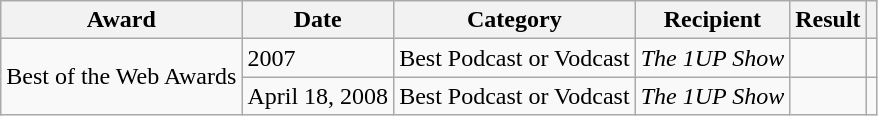<table class="wikitable sortable">
<tr>
<th>Award</th>
<th>Date</th>
<th>Category</th>
<th>Recipient</th>
<th>Result</th>
<th></th>
</tr>
<tr>
<td rowspan="2">Best of the Web Awards</td>
<td>2007</td>
<td>Best Podcast or Vodcast</td>
<td><em>The 1UP Show</em></td>
<td></td>
<td></td>
</tr>
<tr>
<td>April 18, 2008</td>
<td>Best Podcast or Vodcast</td>
<td><em>The 1UP Show</em></td>
<td></td>
<td></td>
</tr>
</table>
